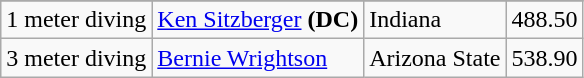<table class="wikitable sortable" style="text-align:left">
<tr>
</tr>
<tr>
<td>1 meter diving</td>
<td><a href='#'>Ken Sitzberger</a> <strong>(DC)</strong></td>
<td>Indiana</td>
<td>488.50</td>
</tr>
<tr>
<td>3 meter diving</td>
<td><a href='#'>Bernie Wrightson</a></td>
<td>Arizona State</td>
<td>538.90</td>
</tr>
</table>
